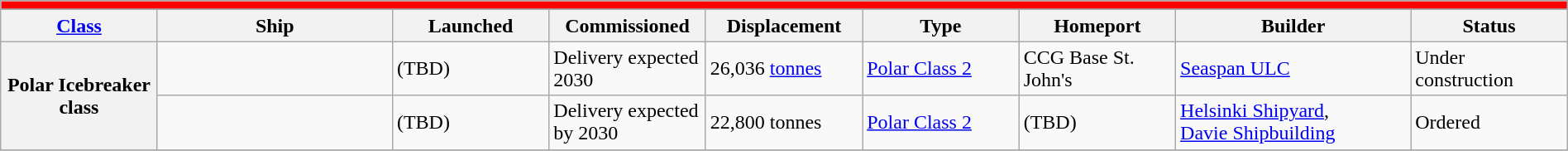<table class="wikitable" style="margin:auto; width:100%;">
<tr>
<th style="align: center; background: #FF0000;" colspan="9"><strong></strong></th>
</tr>
<tr>
</tr>
<tr>
<th style="text-align:center; width:10%;"><a href='#'>Class</a></th>
<th style="text-align:center; width:15%;">Ship</th>
<th style="text-align:center; width:10%;">Launched</th>
<th style="text-align:center; width:10%;">Commissioned</th>
<th style="text-align:center; width:10%;">Displacement</th>
<th style="text-align:center; width:10%;">Type</th>
<th style="text-align:center; width:10%;">Homeport</th>
<th style="text-align:center; width:15%;">Builder</th>
<th style="text-align:center; width:10%;">Status</th>
</tr>
<tr>
<th rowspan="2">Polar Icebreaker class</th>
<td></td>
<td>(TBD)</td>
<td>Delivery expected 2030</td>
<td>26,036 <a href='#'>tonnes</a></td>
<td><a href='#'>Polar Class 2</a></td>
<td>CCG Base St. John's</td>
<td><a href='#'>Seaspan ULC</a></td>
<td>Under construction</td>
</tr>
<tr>
<td></td>
<td>(TBD)</td>
<td>Delivery expected by 2030</td>
<td>22,800 tonnes</td>
<td><a href='#'>Polar Class 2</a></td>
<td>(TBD)</td>
<td><a href='#'>Helsinki Shipyard</a>,<br><a href='#'>Davie Shipbuilding</a></td>
<td>Ordered</td>
</tr>
<tr>
</tr>
</table>
